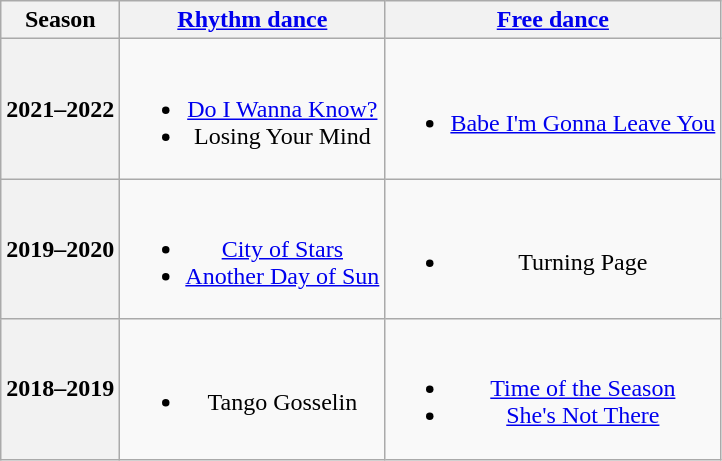<table class="wikitable" style="text-align:center">
<tr>
<th>Season</th>
<th><a href='#'>Rhythm dance</a></th>
<th><a href='#'>Free dance</a></th>
</tr>
<tr>
<th>2021–2022<br></th>
<td><br><ul><li> <a href='#'>Do I Wanna Know?</a> <br> </li><li>Losing Your Mind <br> </li></ul></td>
<td><br><ul><li><a href='#'>Babe I'm Gonna Leave You</a> <br> </li></ul></td>
</tr>
<tr>
<th>2019–2020<br></th>
<td><br><ul><li> <a href='#'>City of Stars</a></li><li> <a href='#'>Another Day of Sun</a><br></li></ul></td>
<td><br><ul><li>Turning Page<br></li></ul></td>
</tr>
<tr>
<th>2018–2019<br></th>
<td><br><ul><li>Tango Gosselin<br></li></ul></td>
<td><br><ul><li><a href='#'>Time of the Season</a></li><li><a href='#'>She's Not There</a><br></li></ul></td>
</tr>
</table>
